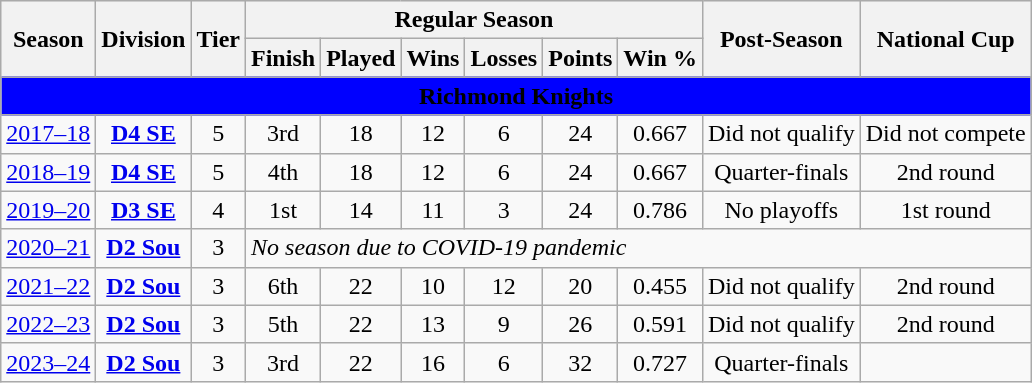<table class="wikitable" style="font-size:100%;">
<tr bgcolor="#efefef">
<th rowspan="2">Season</th>
<th rowspan="2">Division</th>
<th rowspan="2">Tier</th>
<th colspan="6">Regular Season</th>
<th rowspan="2">Post-Season</th>
<th rowspan="2">National Cup</th>
</tr>
<tr>
<th>Finish</th>
<th>Played</th>
<th>Wins</th>
<th>Losses</th>
<th>Points</th>
<th>Win %</th>
</tr>
<tr>
<td colspan="13" align=center bgcolor="blue"><span><strong>Richmond Knights</strong></span></td>
</tr>
<tr>
<td style="text-align:center;"><a href='#'>2017–18</a></td>
<td style="text-align:center;"><strong><a href='#'>D4 SE</a></strong></td>
<td style="text-align:center;">5</td>
<td style="text-align:center;">3rd</td>
<td style="text-align:center;">18</td>
<td style="text-align:center;">12</td>
<td style="text-align:center;">6</td>
<td style="text-align:center;">24</td>
<td style="text-align:center;">0.667</td>
<td style="text-align:center;">Did not qualify</td>
<td style="text-align:center;">Did not compete</td>
</tr>
<tr>
<td style="text-align:center;"><a href='#'>2018–19</a></td>
<td style="text-align:center;"><strong><a href='#'>D4 SE</a></strong></td>
<td style="text-align:center;">5</td>
<td style="text-align:center;">4th</td>
<td style="text-align:center;">18</td>
<td style="text-align:center;">12</td>
<td style="text-align:center;">6</td>
<td style="text-align:center;">24</td>
<td style="text-align:center;">0.667</td>
<td style="text-align:center;">Quarter-finals</td>
<td style="text-align:center;">2nd round</td>
</tr>
<tr>
<td style="text-align:center;"><a href='#'>2019–20</a></td>
<td style="text-align:center;"><strong><a href='#'>D3 SE</a></strong></td>
<td style="text-align:center;">4</td>
<td style="text-align:center;">1st</td>
<td style="text-align:center;">14</td>
<td style="text-align:center;">11</td>
<td style="text-align:center;">3</td>
<td style="text-align:center;">24</td>
<td style="text-align:center;">0.786</td>
<td style="text-align:center;">No playoffs</td>
<td style="text-align:center;">1st round</td>
</tr>
<tr>
<td style="text-align:center;"><a href='#'>2020–21</a></td>
<td style="text-align:center;"><strong><a href='#'>D2 Sou</a></strong></td>
<td style="text-align:center;">3</td>
<td colspan=8><em>No season due to COVID-19 pandemic</em></td>
</tr>
<tr>
<td style="text-align:center;"><a href='#'>2021–22</a></td>
<td style="text-align:center;"><strong><a href='#'>D2 Sou</a></strong></td>
<td style="text-align:center;">3</td>
<td style="text-align:center;">6th</td>
<td style="text-align:center;">22</td>
<td style="text-align:center;">10</td>
<td style="text-align:center;">12</td>
<td style="text-align:center;">20</td>
<td style="text-align:center;">0.455</td>
<td style="text-align:center;">Did not qualify</td>
<td style="text-align:center;">2nd round</td>
</tr>
<tr>
<td style="text-align:center;"><a href='#'>2022–23</a></td>
<td style="text-align:center;"><strong><a href='#'>D2 Sou</a></strong></td>
<td style="text-align:center;">3</td>
<td style="text-align:center;">5th</td>
<td style="text-align:center;">22</td>
<td style="text-align:center;">13</td>
<td style="text-align:center;">9</td>
<td style="text-align:center;">26</td>
<td style="text-align:center;">0.591</td>
<td style="text-align:center;">Did not qualify</td>
<td style="text-align:center;">2nd round</td>
</tr>
<tr>
<td style="text-align:center;"><a href='#'>2023–24</a></td>
<td style="text-align:center;"><strong><a href='#'>D2 Sou</a></strong></td>
<td style="text-align:center;">3</td>
<td style="text-align:center;">3rd</td>
<td style="text-align:center;">22</td>
<td style="text-align:center;">16</td>
<td style="text-align:center;">6</td>
<td style="text-align:center;">32</td>
<td style="text-align:center;">0.727</td>
<td style="text-align:center;">Quarter-finals</td>
<td style="text-align:center;"></td>
</tr>
</table>
